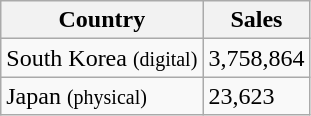<table class="wikitable">
<tr>
<th>Country</th>
<th>Sales</th>
</tr>
<tr>
<td>South Korea <small>(digital)</small></td>
<td>3,758,864</td>
</tr>
<tr>
<td>Japan <small>(physical)</small></td>
<td>23,623</td>
</tr>
</table>
